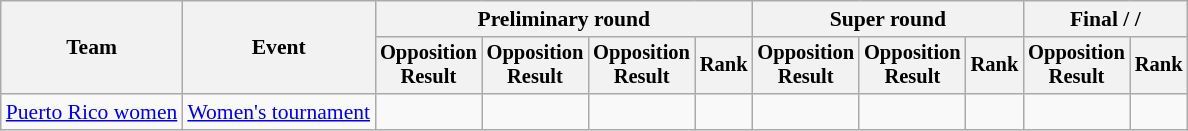<table class=wikitable style=font-size:90%>
<tr>
<th rowspan=2>Team</th>
<th rowspan=2>Event</th>
<th colspan=4>Preliminary round</th>
<th colspan=3>Super round</th>
<th colspan=2>Final /  / </th>
</tr>
<tr style=font-size:95%>
<th>Opposition<br>Result</th>
<th>Opposition<br>Result</th>
<th>Opposition<br>Result</th>
<th>Rank</th>
<th>Opposition<br>Result</th>
<th>Opposition<br>Result</th>
<th>Rank</th>
<th>Opposition<br>Result</th>
<th>Rank</th>
</tr>
<tr align=center>
<td align=left><a href='#'>Puerto Rico women</a></td>
<td align=left><a href='#'>Women's tournament</a></td>
<td></td>
<td></td>
<td></td>
<td></td>
<td></td>
<td></td>
<td></td>
<td></td>
<td></td>
</tr>
</table>
